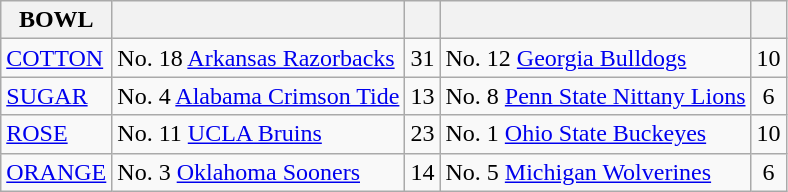<table class="wikitable">
<tr>
<th>BOWL</th>
<th></th>
<th></th>
<th></th>
<th></th>
</tr>
<tr>
<td><a href='#'>COTTON</a></td>
<td>No. 18 <a href='#'>Arkansas Razorbacks</a></td>
<td>31</td>
<td>No. 12 <a href='#'>Georgia Bulldogs</a></td>
<td>10</td>
</tr>
<tr>
<td><a href='#'>SUGAR</a></td>
<td>No. 4 <a href='#'>Alabama Crimson Tide</a></td>
<td>13</td>
<td>No. 8 <a href='#'>Penn State Nittany Lions</a></td>
<td align=center>6</td>
</tr>
<tr>
<td><a href='#'>ROSE</a></td>
<td>No. 11 <a href='#'>UCLA Bruins</a></td>
<td>23</td>
<td>No. 1 <a href='#'>Ohio State Buckeyes</a></td>
<td>10</td>
</tr>
<tr>
<td><a href='#'>ORANGE</a></td>
<td>No. 3 <a href='#'>Oklahoma Sooners</a></td>
<td>14</td>
<td>No. 5 <a href='#'>Michigan Wolverines</a></td>
<td align=center>6</td>
</tr>
</table>
